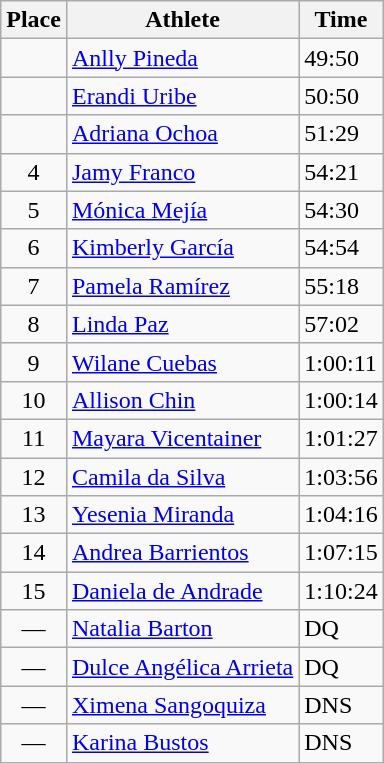<table class=wikitable>
<tr>
<th>Place</th>
<th>Athlete</th>
<th>Time</th>
</tr>
<tr>
<td align=center></td>
<td><a href='#'>Anlly Pineda</a> </td>
<td>49:50</td>
</tr>
<tr>
<td align=center></td>
<td><a href='#'>Erandi Uribe</a> </td>
<td>50:50</td>
</tr>
<tr>
<td align=center></td>
<td><a href='#'>Adriana Ochoa</a> </td>
<td>51:29</td>
</tr>
<tr>
<td align=center>4</td>
<td><a href='#'>Jamy Franco</a> </td>
<td>54:21</td>
</tr>
<tr>
<td align=center>5</td>
<td><a href='#'>Mónica Mejía</a> </td>
<td>54:30</td>
</tr>
<tr>
<td align=center>6</td>
<td><a href='#'>Kimberly García</a> </td>
<td>54:54</td>
</tr>
<tr>
<td align=center>7</td>
<td><a href='#'>Pamela Ramírez</a> </td>
<td>55:18</td>
</tr>
<tr>
<td align=center>8</td>
<td><a href='#'>Linda Paz</a> </td>
<td>57:02</td>
</tr>
<tr>
<td align=center>9</td>
<td><a href='#'>Wilane Cuebas</a> </td>
<td>1:00:11</td>
</tr>
<tr>
<td align=center>10</td>
<td><a href='#'>Allison Chin</a> </td>
<td>1:00:14</td>
</tr>
<tr>
<td align=center>11</td>
<td><a href='#'>Mayara Vicentainer</a> </td>
<td>1:01:27</td>
</tr>
<tr>
<td align=center>12</td>
<td><a href='#'>Camila da Silva</a> </td>
<td>1:03:56</td>
</tr>
<tr>
<td align=center>13</td>
<td><a href='#'>Yesenia Miranda</a> </td>
<td>1:04:16</td>
</tr>
<tr>
<td align=center>14</td>
<td><a href='#'>Andrea Barrientos</a> </td>
<td>1:07:15</td>
</tr>
<tr>
<td align=center>15</td>
<td><a href='#'>Daniela de Andrade</a> </td>
<td>1:10:24</td>
</tr>
<tr>
<td align=center>—</td>
<td><a href='#'>Natalia Barton</a> </td>
<td>DQ</td>
</tr>
<tr>
<td align=center>—</td>
<td><a href='#'>Dulce Angélica Arrieta</a> </td>
<td>DQ</td>
</tr>
<tr>
<td align=center>—</td>
<td><a href='#'>Ximena Sangoquiza</a> </td>
<td>DNS</td>
</tr>
<tr>
<td align=center>—</td>
<td><a href='#'>Karina Bustos</a> </td>
<td>DNS</td>
</tr>
</table>
